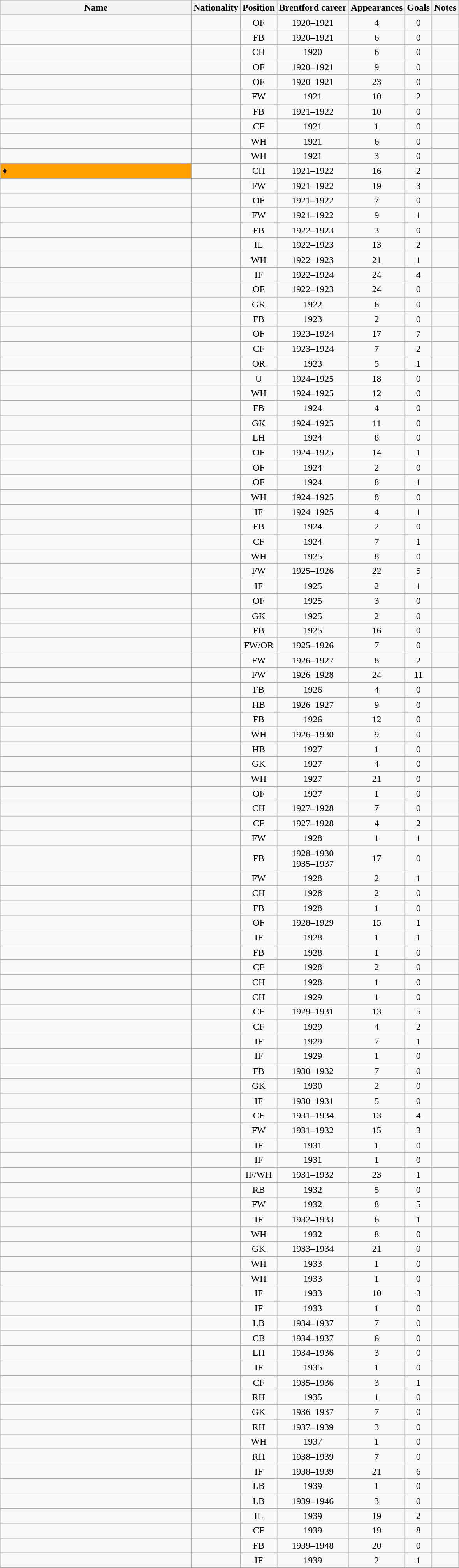<table class="wikitable sortable" style="text-align: center;">
<tr>
<th style="width:20em">Name</th>
<th>Nationality</th>
<th>Position</th>
<th>Brentford career</th>
<th>Appearances</th>
<th>Goals</th>
<th>Notes</th>
</tr>
<tr>
<td style="text-align:left;"></td>
<td style="text-align:left;"></td>
<td>OF</td>
<td>1920–1921</td>
<td>4</td>
<td>0</td>
<td></td>
</tr>
<tr>
<td style="text-align:left;"></td>
<td style="text-align:left;"></td>
<td>FB</td>
<td>1920–1921</td>
<td>6</td>
<td>0</td>
<td></td>
</tr>
<tr>
<td style="text-align:left;"></td>
<td style="text-align:left;"></td>
<td>CH</td>
<td>1920</td>
<td>6</td>
<td>0</td>
<td></td>
</tr>
<tr>
<td style="text-align:left;"></td>
<td style="text-align:left;"></td>
<td>OF</td>
<td>1920–1921</td>
<td>9</td>
<td>0</td>
<td></td>
</tr>
<tr>
<td style="text-align:left;"></td>
<td style="text-align:left;"></td>
<td>OF</td>
<td>1920–1921</td>
<td>23</td>
<td>0</td>
<td></td>
</tr>
<tr>
<td style="text-align:left;"></td>
<td style="text-align:left;"></td>
<td>FW</td>
<td>1921</td>
<td>10</td>
<td>2</td>
<td></td>
</tr>
<tr>
<td style="text-align:left;"></td>
<td style="text-align:left;"></td>
<td>FB</td>
<td>1921–1922</td>
<td>10</td>
<td>0</td>
<td></td>
</tr>
<tr>
<td style="text-align:left;"></td>
<td style="text-align:left;"></td>
<td>CF</td>
<td>1921</td>
<td>1</td>
<td>0</td>
<td></td>
</tr>
<tr>
<td style="text-align:left;"></td>
<td style="text-align:left;"></td>
<td>WH</td>
<td>1921</td>
<td>6</td>
<td>0</td>
<td></td>
</tr>
<tr>
<td style="text-align:left;"></td>
<td style="text-align:left;"></td>
<td>WH</td>
<td>1921</td>
<td>3</td>
<td>0</td>
<td></td>
</tr>
<tr>
<td style="text-align:left; background:#ffa000;"> ♦</td>
<td style="text-align:left;"></td>
<td>CH</td>
<td>1921–1922</td>
<td>16</td>
<td>2</td>
<td></td>
</tr>
<tr>
<td style="text-align:left;"></td>
<td style="text-align:left;"></td>
<td>FW</td>
<td>1921–1922</td>
<td>19</td>
<td>3</td>
<td></td>
</tr>
<tr>
<td style="text-align:left;"></td>
<td style="text-align:left;"></td>
<td>OF</td>
<td>1921–1922</td>
<td>7</td>
<td>0</td>
<td></td>
</tr>
<tr>
<td style="text-align:left;"></td>
<td style="text-align:left;"></td>
<td>FW</td>
<td>1921–1922</td>
<td>9</td>
<td>1</td>
<td></td>
</tr>
<tr>
<td style="text-align:left;"></td>
<td style="text-align:left;"></td>
<td>FB</td>
<td>1922–1923</td>
<td>3</td>
<td>0</td>
<td></td>
</tr>
<tr>
<td style="text-align:left;"></td>
<td style="text-align:left;"></td>
<td>IL</td>
<td>1922–1923</td>
<td>13</td>
<td>2</td>
<td></td>
</tr>
<tr>
<td style="text-align:left;"></td>
<td style="text-align:left;"></td>
<td>WH</td>
<td>1922–1923</td>
<td>21</td>
<td>1</td>
<td></td>
</tr>
<tr>
<td style="text-align:left;"></td>
<td style="text-align:left;"></td>
<td>IF</td>
<td>1922–1924</td>
<td>24</td>
<td>4</td>
<td></td>
</tr>
<tr>
<td style="text-align:left;"></td>
<td style="text-align:left;"></td>
<td>OF</td>
<td>1922–1923</td>
<td>24</td>
<td>0</td>
<td></td>
</tr>
<tr>
<td style="text-align:left;"></td>
<td style="text-align:left;"></td>
<td>GK</td>
<td>1922</td>
<td>6</td>
<td>0</td>
<td></td>
</tr>
<tr>
<td style="text-align:left;"></td>
<td style="text-align:left;"></td>
<td>FB</td>
<td>1923</td>
<td>2</td>
<td>0</td>
<td></td>
</tr>
<tr>
<td style="text-align:left;"></td>
<td style="text-align:left;"></td>
<td>OF</td>
<td>1923–1924</td>
<td>17</td>
<td>7</td>
<td></td>
</tr>
<tr>
<td style="text-align:left;"></td>
<td style="text-align:left;"></td>
<td>CF</td>
<td>1923–1924</td>
<td>7</td>
<td>2</td>
<td></td>
</tr>
<tr>
<td style="text-align:left;"></td>
<td style="text-align:left;"></td>
<td>OR</td>
<td>1923</td>
<td>5</td>
<td>1</td>
<td></td>
</tr>
<tr>
<td style="text-align:left;"></td>
<td style="text-align:left;"></td>
<td>U</td>
<td>1924–1925</td>
<td>18</td>
<td>0</td>
<td></td>
</tr>
<tr>
<td style="text-align:left;"></td>
<td style="text-align:left;"></td>
<td>WH</td>
<td>1924–1925</td>
<td>12</td>
<td>0</td>
<td></td>
</tr>
<tr>
<td style="text-align:left;"></td>
<td style="text-align:left;"></td>
<td>FB</td>
<td>1924</td>
<td>4</td>
<td>0</td>
<td></td>
</tr>
<tr>
<td style="text-align:left;"></td>
<td style="text-align:left;"></td>
<td>GK</td>
<td>1924–1925</td>
<td>11</td>
<td>0</td>
<td></td>
</tr>
<tr>
<td style="text-align:left;"></td>
<td style="text-align:left;"></td>
<td>LH</td>
<td>1924</td>
<td>8</td>
<td>0</td>
<td></td>
</tr>
<tr>
<td style="text-align:left;"></td>
<td style="text-align:left;"></td>
<td>OF</td>
<td>1924–1925</td>
<td>14</td>
<td>1</td>
<td></td>
</tr>
<tr>
<td style="text-align:left;"></td>
<td style="text-align:left;"></td>
<td>OF</td>
<td>1924</td>
<td>2</td>
<td>0</td>
<td></td>
</tr>
<tr>
<td style="text-align:left;"></td>
<td style="text-align:left;"></td>
<td>OF</td>
<td>1924</td>
<td>8</td>
<td>1</td>
<td></td>
</tr>
<tr>
<td style="text-align:left;"></td>
<td style="text-align:left;"></td>
<td>WH</td>
<td>1924–1925</td>
<td>8</td>
<td>0</td>
<td></td>
</tr>
<tr>
<td style="text-align:left;"></td>
<td style="text-align:left;"></td>
<td>IF</td>
<td>1924–1925</td>
<td>4</td>
<td>1</td>
<td></td>
</tr>
<tr>
<td style="text-align:left;"></td>
<td style="text-align:left;"></td>
<td>FB</td>
<td>1924</td>
<td>2</td>
<td>0</td>
<td></td>
</tr>
<tr>
<td style="text-align:left;"></td>
<td style="text-align:left;"></td>
<td>CF</td>
<td>1924</td>
<td>7</td>
<td>1</td>
<td></td>
</tr>
<tr>
<td style="text-align:left;"></td>
<td style="text-align:left;"></td>
<td>WH</td>
<td>1925</td>
<td>8</td>
<td>0</td>
<td></td>
</tr>
<tr>
<td style="text-align:left;"></td>
<td style="text-align:left;"></td>
<td>FW</td>
<td>1925–1926</td>
<td>22</td>
<td>5</td>
<td></td>
</tr>
<tr>
<td style="text-align:left;"></td>
<td style="text-align:left;"></td>
<td>IF</td>
<td>1925</td>
<td>2</td>
<td>1</td>
<td></td>
</tr>
<tr>
<td style="text-align:left;"></td>
<td style="text-align:left;"></td>
<td>OF</td>
<td>1925</td>
<td>3</td>
<td>0</td>
<td></td>
</tr>
<tr>
<td style="text-align:left;"></td>
<td style="text-align:left;"></td>
<td>GK</td>
<td>1925</td>
<td>2</td>
<td>0</td>
<td></td>
</tr>
<tr>
<td style="text-align:left;"></td>
<td style="text-align:left;"></td>
<td>FB</td>
<td>1925</td>
<td>16</td>
<td>0</td>
<td></td>
</tr>
<tr>
<td style="text-align:left;"></td>
<td style="text-align:left;"></td>
<td>FW/OR</td>
<td>1925–1926</td>
<td>7</td>
<td>0</td>
<td></td>
</tr>
<tr>
<td style="text-align:left;"></td>
<td style="text-align:left;"></td>
<td>FW</td>
<td>1926–1927</td>
<td>8</td>
<td>2</td>
<td></td>
</tr>
<tr>
<td style="text-align:left;"></td>
<td style="text-align:left;"></td>
<td>FW</td>
<td>1926–1928</td>
<td>24</td>
<td>11</td>
<td></td>
</tr>
<tr>
<td style="text-align:left;"></td>
<td style="text-align:left;"></td>
<td>FB</td>
<td>1926</td>
<td>4</td>
<td>0</td>
<td></td>
</tr>
<tr>
<td style="text-align:left;"></td>
<td style="text-align:left;"></td>
<td>HB</td>
<td>1926–1927</td>
<td>9</td>
<td>0</td>
<td></td>
</tr>
<tr>
<td style="text-align:left;"></td>
<td style="text-align:left;"></td>
<td>FB</td>
<td>1926</td>
<td>12</td>
<td>0</td>
<td></td>
</tr>
<tr>
<td style="text-align:left;"></td>
<td style="text-align:left;"></td>
<td>WH</td>
<td>1926–1930</td>
<td>9</td>
<td>0</td>
<td></td>
</tr>
<tr>
<td style="text-align:left;"></td>
<td style="text-align:left;"></td>
<td>HB</td>
<td>1927</td>
<td>1</td>
<td>0</td>
<td></td>
</tr>
<tr>
<td style="text-align:left;"></td>
<td style="text-align:left;"></td>
<td>GK</td>
<td>1927</td>
<td>4</td>
<td>0</td>
<td></td>
</tr>
<tr>
<td style="text-align:left;"></td>
<td style="text-align:left;"></td>
<td>WH</td>
<td>1927</td>
<td>21</td>
<td>0</td>
<td></td>
</tr>
<tr>
<td style="text-align:left;"></td>
<td style="text-align:left;"></td>
<td>OF</td>
<td>1927</td>
<td>1</td>
<td>0</td>
<td></td>
</tr>
<tr>
<td style="text-align:left;"></td>
<td style="text-align:left;"></td>
<td>CH</td>
<td>1927–1928</td>
<td>7</td>
<td>0</td>
<td></td>
</tr>
<tr>
<td style="text-align:left;"></td>
<td style="text-align:left;"></td>
<td>CF</td>
<td>1927–1928</td>
<td>4</td>
<td>2</td>
<td></td>
</tr>
<tr>
<td style="text-align:left;"></td>
<td style="text-align:left;"></td>
<td>FW</td>
<td>1928</td>
<td>1</td>
<td>1</td>
<td></td>
</tr>
<tr>
<td style="text-align:left;"></td>
<td style="text-align:left;"></td>
<td>FB</td>
<td>1928–1930<br>1935–1937</td>
<td>17</td>
<td>0</td>
<td></td>
</tr>
<tr>
<td style="text-align:left;"></td>
<td style="text-align:left;"></td>
<td>FW</td>
<td>1928</td>
<td>2</td>
<td>1</td>
<td></td>
</tr>
<tr>
<td style="text-align:left;"></td>
<td style="text-align:left;"></td>
<td>CH</td>
<td>1928</td>
<td>2</td>
<td>0</td>
<td></td>
</tr>
<tr>
<td style="text-align:left;"></td>
<td style="text-align:left;"></td>
<td>FB</td>
<td>1928</td>
<td>1</td>
<td>0</td>
<td></td>
</tr>
<tr>
<td style="text-align:left;"></td>
<td style="text-align:left;"></td>
<td>OF</td>
<td>1928–1929</td>
<td>15</td>
<td>1</td>
<td></td>
</tr>
<tr>
<td style="text-align:left;"></td>
<td style="text-align:left;"></td>
<td>IF</td>
<td>1928</td>
<td>1</td>
<td>1</td>
<td></td>
</tr>
<tr>
<td style="text-align:left;"></td>
<td style="text-align:left;"></td>
<td>FB</td>
<td>1928</td>
<td>1</td>
<td>0</td>
<td></td>
</tr>
<tr>
<td style="text-align:left;"></td>
<td style="text-align:left;"></td>
<td>CF</td>
<td>1928</td>
<td>2</td>
<td>0</td>
<td></td>
</tr>
<tr>
<td style="text-align:left;"></td>
<td style="text-align:left;"></td>
<td>CH</td>
<td>1928</td>
<td>1</td>
<td>0</td>
<td></td>
</tr>
<tr>
<td style="text-align:left;"></td>
<td style="text-align:left;"></td>
<td>CH</td>
<td>1929</td>
<td>1</td>
<td>0</td>
<td></td>
</tr>
<tr>
<td style="text-align:left;"></td>
<td style="text-align:left;"></td>
<td>CF</td>
<td>1929–1931</td>
<td>13</td>
<td>5</td>
<td></td>
</tr>
<tr>
<td style="text-align:left;"></td>
<td style="text-align:left;"></td>
<td>CF</td>
<td>1929</td>
<td>4</td>
<td>2</td>
<td></td>
</tr>
<tr>
<td style="text-align:left;"></td>
<td style="text-align:left;"></td>
<td>IF</td>
<td>1929</td>
<td>7</td>
<td>1</td>
<td></td>
</tr>
<tr>
<td style="text-align:left;"></td>
<td style="text-align:left;"></td>
<td>IF</td>
<td>1929</td>
<td>1</td>
<td>0</td>
<td></td>
</tr>
<tr>
<td style="text-align:left;"></td>
<td style="text-align:left;"></td>
<td>FB</td>
<td>1930–1932</td>
<td>7</td>
<td>0</td>
<td></td>
</tr>
<tr>
<td style="text-align:left;"></td>
<td style="text-align:left;"></td>
<td>GK</td>
<td>1930</td>
<td>2</td>
<td>0</td>
<td></td>
</tr>
<tr>
<td style="text-align:left;"></td>
<td style="text-align:left;"></td>
<td>IF</td>
<td>1930–1931</td>
<td>5</td>
<td>0</td>
<td></td>
</tr>
<tr>
<td style="text-align:left;"></td>
<td style="text-align:left;"></td>
<td>CF</td>
<td>1931–1934</td>
<td>13</td>
<td>4</td>
<td></td>
</tr>
<tr>
<td style="text-align:left;"></td>
<td style="text-align:left;"></td>
<td>FW</td>
<td>1931–1932</td>
<td>15</td>
<td>3</td>
<td></td>
</tr>
<tr>
<td style="text-align:left;"></td>
<td style="text-align:left;"></td>
<td>IF</td>
<td>1931</td>
<td>1</td>
<td>0</td>
<td></td>
</tr>
<tr>
<td style="text-align:left;"></td>
<td style="text-align:left;"></td>
<td>IF</td>
<td>1931</td>
<td>1</td>
<td>0</td>
<td></td>
</tr>
<tr>
<td style="text-align:left;"></td>
<td style="text-align:left;"></td>
<td>IF/WH</td>
<td>1931–1932</td>
<td>23</td>
<td>1</td>
<td></td>
</tr>
<tr>
<td style="text-align:left;"></td>
<td style="text-align:left;"></td>
<td>RB</td>
<td>1932</td>
<td>5</td>
<td>0</td>
<td></td>
</tr>
<tr>
<td style="text-align:left;"></td>
<td style="text-align:left;"></td>
<td>FW</td>
<td>1932</td>
<td>8</td>
<td>5</td>
<td></td>
</tr>
<tr>
<td style="text-align:left;"></td>
<td style="text-align:left;"></td>
<td>IF</td>
<td>1932–1933</td>
<td>6</td>
<td>1</td>
<td></td>
</tr>
<tr>
<td style="text-align:left;"></td>
<td style="text-align:left;"></td>
<td>WH</td>
<td>1932</td>
<td>8</td>
<td>0</td>
<td></td>
</tr>
<tr>
<td style="text-align:left;"></td>
<td style="text-align:left;"></td>
<td>GK</td>
<td>1933–1934</td>
<td>21</td>
<td>0</td>
<td></td>
</tr>
<tr>
<td style="text-align:left;"></td>
<td style="text-align:left;"></td>
<td>WH</td>
<td>1933</td>
<td>1</td>
<td>0</td>
<td></td>
</tr>
<tr>
<td style="text-align:left;"></td>
<td style="text-align:left;"></td>
<td>WH</td>
<td>1933</td>
<td>1</td>
<td>0</td>
<td></td>
</tr>
<tr>
<td style="text-align:left;"></td>
<td style="text-align:left;"></td>
<td>IF</td>
<td>1933</td>
<td>10</td>
<td>3</td>
<td></td>
</tr>
<tr>
<td style="text-align:left;"></td>
<td style="text-align:left;"></td>
<td>IF</td>
<td>1933</td>
<td>1</td>
<td>0</td>
<td></td>
</tr>
<tr>
<td style="text-align:left;"></td>
<td style="text-align:left;"></td>
<td>LB</td>
<td>1934–1937</td>
<td>7</td>
<td>0</td>
<td></td>
</tr>
<tr>
<td style="text-align:left;"></td>
<td style="text-align:left;"></td>
<td>CB</td>
<td>1934–1937</td>
<td>6</td>
<td>0</td>
<td></td>
</tr>
<tr>
<td style="text-align:left;"></td>
<td style="text-align:left;"></td>
<td>LH</td>
<td>1934–1936</td>
<td>3</td>
<td>0</td>
<td></td>
</tr>
<tr>
<td style="text-align:left;"></td>
<td style="text-align:left;"></td>
<td>IF</td>
<td>1935</td>
<td>1</td>
<td>0</td>
<td></td>
</tr>
<tr>
<td style="text-align:left;"></td>
<td style="text-align:left;"></td>
<td>CF</td>
<td>1935–1936</td>
<td>3</td>
<td>1</td>
<td></td>
</tr>
<tr>
<td style="text-align:left;"></td>
<td style="text-align:left;"></td>
<td>RH</td>
<td>1935</td>
<td>1</td>
<td>0</td>
<td></td>
</tr>
<tr>
<td style="text-align:left;"></td>
<td style="text-align:left;"></td>
<td>GK</td>
<td>1936–1937</td>
<td>7</td>
<td>0</td>
<td></td>
</tr>
<tr>
<td style="text-align:left;"></td>
<td style="text-align:left;"></td>
<td>RH</td>
<td>1937–1939</td>
<td>3</td>
<td>0</td>
<td></td>
</tr>
<tr>
<td style="text-align:left;"></td>
<td style="text-align:left;"></td>
<td>WH</td>
<td>1937</td>
<td>1</td>
<td>0</td>
<td></td>
</tr>
<tr>
<td style="text-align:left;"></td>
<td style="text-align:left;"></td>
<td>RH</td>
<td>1938–1939</td>
<td>7</td>
<td>0</td>
<td></td>
</tr>
<tr>
<td style="text-align:left;"></td>
<td style="text-align:left;"></td>
<td>IF</td>
<td>1938–1939</td>
<td>21</td>
<td>6</td>
<td></td>
</tr>
<tr>
<td style="text-align:left;"></td>
<td style="text-align:left;"></td>
<td>LB</td>
<td>1939</td>
<td>1</td>
<td>0</td>
<td></td>
</tr>
<tr>
<td style="text-align:left;"></td>
<td style="text-align:left;"></td>
<td>LB</td>
<td>1939–1946</td>
<td>3</td>
<td>0</td>
<td></td>
</tr>
<tr>
<td style="text-align:left;"><strong></strong></td>
<td style="text-align:left;"></td>
<td>IL</td>
<td>1939</td>
<td>19</td>
<td>2</td>
<td></td>
</tr>
<tr>
<td style="text-align:left;"></td>
<td style="text-align:left;"></td>
<td>CF</td>
<td>1939</td>
<td>19</td>
<td>8</td>
<td></td>
</tr>
<tr>
<td style="text-align:left;"></td>
<td style="text-align:left;"></td>
<td>FB</td>
<td>1939–1948</td>
<td>20</td>
<td>0</td>
<td></td>
</tr>
<tr>
<td style="text-align:left;"></td>
<td style="text-align:left;"></td>
<td>IF</td>
<td>1939</td>
<td>2</td>
<td>1</td>
<td></td>
</tr>
</table>
